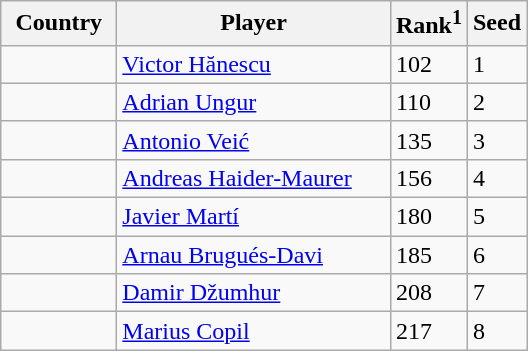<table class="sortable wikitable">
<tr>
<th width="70">Country</th>
<th width="175">Player</th>
<th>Rank<sup>1</sup></th>
<th>Seed</th>
</tr>
<tr>
<td></td>
<td><a href='#'>Victor Hănescu</a></td>
<td>102</td>
<td>1</td>
</tr>
<tr>
<td></td>
<td><a href='#'>Adrian Ungur</a></td>
<td>110</td>
<td>2</td>
</tr>
<tr>
<td></td>
<td><a href='#'>Antonio Veić</a></td>
<td>135</td>
<td>3</td>
</tr>
<tr>
<td></td>
<td><a href='#'>Andreas Haider-Maurer</a></td>
<td>156</td>
<td>4</td>
</tr>
<tr>
<td></td>
<td><a href='#'>Javier Martí</a></td>
<td>180</td>
<td>5</td>
</tr>
<tr>
<td></td>
<td><a href='#'>Arnau Brugués-Davi</a></td>
<td>185</td>
<td>6</td>
</tr>
<tr>
<td></td>
<td><a href='#'>Damir Džumhur</a></td>
<td>208</td>
<td>7</td>
</tr>
<tr>
<td></td>
<td><a href='#'>Marius Copil</a></td>
<td>217</td>
<td>8</td>
</tr>
</table>
